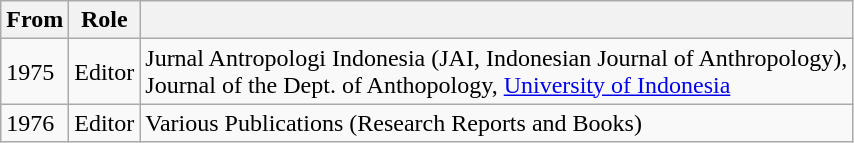<table class="wikitable">
<tr>
<th>From</th>
<th>Role</th>
<th></th>
</tr>
<tr>
<td>1975</td>
<td>Editor</td>
<td>Jurnal Antropologi Indonesia (JAI, Indonesian Journal of Anthropology),<br>Journal of the Dept. of Anthopology, <a href='#'>University of Indonesia</a></td>
</tr>
<tr>
<td>1976</td>
<td>Editor</td>
<td>Various Publications (Research Reports and Books)</td>
</tr>
</table>
